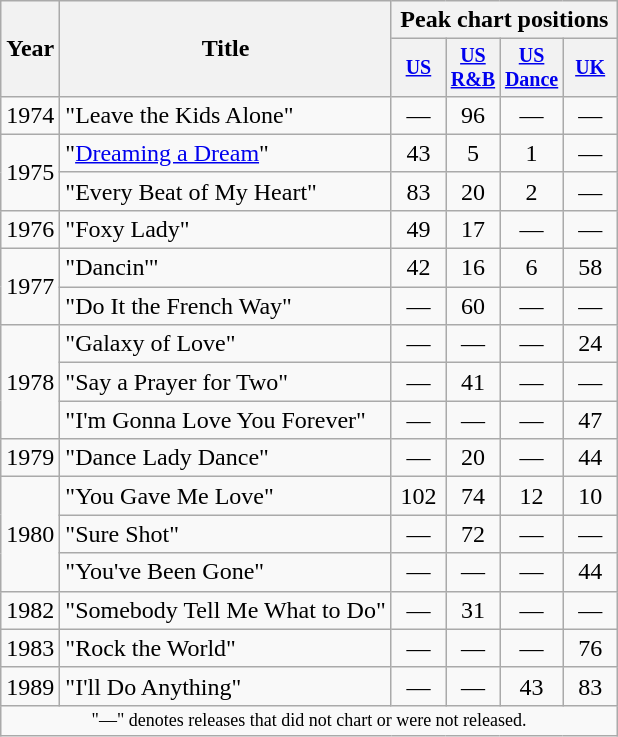<table class=wikitable>
<tr>
<th rowspan="2">Year</th>
<th rowspan="2">Title</th>
<th colspan="4">Peak chart positions</th>
</tr>
<tr style="font-size:smaller;">
<th style="width:30px;"><a href='#'>US</a><br></th>
<th style="width:30px;"><a href='#'>US<br>R&B</a><br></th>
<th style="width:30px;"><a href='#'>US<br>Dance</a><br></th>
<th style="width:30px;"><a href='#'>UK</a><br></th>
</tr>
<tr>
<td>1974</td>
<td>"Leave the Kids Alone"</td>
<td align=center>—</td>
<td align=center>96</td>
<td align=center>—</td>
<td align=center>—</td>
</tr>
<tr>
<td rowspan="2">1975</td>
<td>"<a href='#'>Dreaming a Dream</a>"</td>
<td align=center>43</td>
<td align=center>5</td>
<td align=center>1</td>
<td align=center>—</td>
</tr>
<tr>
<td>"Every Beat of My Heart"</td>
<td align=center>83</td>
<td align=center>20</td>
<td align=center>2</td>
<td align=center>—</td>
</tr>
<tr>
<td>1976</td>
<td>"Foxy Lady"</td>
<td align=center>49</td>
<td align=center>17</td>
<td align=center>—</td>
<td align=center>—</td>
</tr>
<tr>
<td rowspan="2">1977</td>
<td>"Dancin'"</td>
<td align=center>42</td>
<td align=center>16</td>
<td align=center>6</td>
<td align=center>58</td>
</tr>
<tr>
<td>"Do It the French Way"</td>
<td align=center>—</td>
<td align=center>60</td>
<td align=center>—</td>
<td align=center>—</td>
</tr>
<tr>
<td rowspan="3">1978</td>
<td>"Galaxy of Love"</td>
<td align=center>—</td>
<td align=center>—</td>
<td align=center>—</td>
<td align=center>24</td>
</tr>
<tr>
<td>"Say a Prayer for Two"</td>
<td align=center>—</td>
<td align=center>41</td>
<td align=center>—</td>
<td align=center>—</td>
</tr>
<tr>
<td>"I'm Gonna Love You Forever"</td>
<td align=center>—</td>
<td align=center>—</td>
<td align=center>—</td>
<td align=center>47</td>
</tr>
<tr>
<td>1979</td>
<td>"Dance Lady Dance"</td>
<td align=center>—</td>
<td align=center>20</td>
<td align=center>—</td>
<td align=center>44</td>
</tr>
<tr>
<td rowspan="3">1980</td>
<td>"You Gave Me Love"</td>
<td align=center>102</td>
<td align=center>74</td>
<td align=center>12</td>
<td align=center>10</td>
</tr>
<tr>
<td>"Sure Shot"</td>
<td align=center>—</td>
<td align=center>72</td>
<td align=center>—</td>
<td align=center>—</td>
</tr>
<tr>
<td>"You've Been Gone"</td>
<td align=center>—</td>
<td align=center>—</td>
<td align=center>—</td>
<td align=center>44</td>
</tr>
<tr>
<td>1982</td>
<td>"Somebody Tell Me What to Do"</td>
<td align=center>—</td>
<td align=center>31</td>
<td align=center>—</td>
<td align=center>—</td>
</tr>
<tr>
<td>1983</td>
<td>"Rock the World"</td>
<td align=center>—</td>
<td align=center>—</td>
<td align=center>—</td>
<td align=center>76</td>
</tr>
<tr>
<td>1989</td>
<td>"I'll Do Anything"</td>
<td align=center>—</td>
<td align=center>—</td>
<td align=center>43</td>
<td align=center>83</td>
</tr>
<tr>
<td colspan="7" style="text-align:center; font-size:9pt;">"—" denotes releases that did not chart or were not released.</td>
</tr>
</table>
